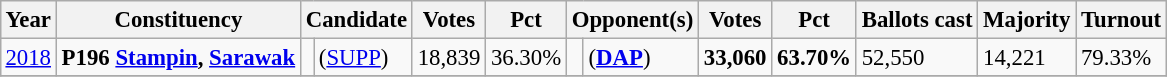<table class="wikitable" style="margin:0.5em ; font-size:95%">
<tr>
<th>Year</th>
<th>Constituency</th>
<th colspan=2>Candidate</th>
<th>Votes</th>
<th>Pct</th>
<th colspan=2>Opponent(s)</th>
<th>Votes</th>
<th>Pct</th>
<th>Ballots cast</th>
<th>Majority</th>
<th>Turnout</th>
</tr>
<tr>
<td><a href='#'>2018</a></td>
<td><strong>P196 <a href='#'>Stampin</a>, <a href='#'>Sarawak</a></strong></td>
<td></td>
<td> (<a href='#'>SUPP</a>)</td>
<td style="text-align:right;">18,839</td>
<td style="text-align:right;">36.30%</td>
<td></td>
<td> (<a href='#'><strong>DAP</strong></a>)</td>
<td style="text-align:right;"><strong>33,060</strong></td>
<td style="text-align:right;"><strong>63.70%</strong></td>
<td>52,550</td>
<td>14,221</td>
<td>79.33%</td>
</tr>
<tr>
</tr>
</table>
